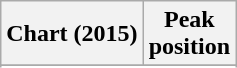<table class="wikitable sortable plainrowheaders" style="text-align:center">
<tr>
<th scope="col">Chart (2015)</th>
<th scope="col">Peak<br>position</th>
</tr>
<tr>
</tr>
<tr>
</tr>
<tr>
</tr>
<tr>
</tr>
</table>
